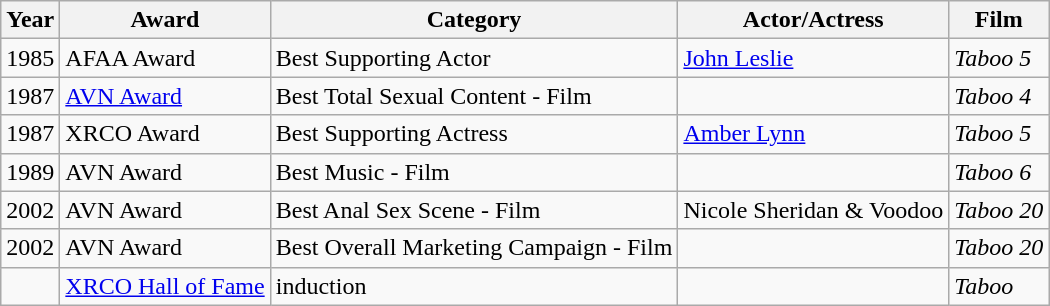<table class=wikitable>
<tr>
<th>Year</th>
<th>Award</th>
<th>Category</th>
<th>Actor/Actress</th>
<th>Film</th>
</tr>
<tr>
<td>1985</td>
<td>AFAA Award</td>
<td>Best Supporting Actor</td>
<td><a href='#'>John Leslie</a></td>
<td><em>Taboo 5</em></td>
</tr>
<tr>
<td>1987</td>
<td><a href='#'>AVN Award</a></td>
<td>Best Total Sexual Content - Film</td>
<td></td>
<td><em>Taboo 4</em></td>
</tr>
<tr>
<td>1987</td>
<td>XRCO Award</td>
<td>Best Supporting Actress</td>
<td><a href='#'>Amber Lynn</a></td>
<td><em>Taboo 5</em></td>
</tr>
<tr>
<td>1989</td>
<td>AVN Award</td>
<td>Best Music - Film</td>
<td></td>
<td><em>Taboo 6</em></td>
</tr>
<tr>
<td>2002</td>
<td>AVN Award</td>
<td>Best Anal Sex Scene - Film</td>
<td>Nicole Sheridan & Voodoo</td>
<td><em>Taboo 20</em></td>
</tr>
<tr>
<td>2002</td>
<td>AVN Award</td>
<td>Best Overall Marketing Campaign - Film</td>
<td></td>
<td><em>Taboo 20</em></td>
</tr>
<tr>
<td></td>
<td><a href='#'>XRCO Hall of Fame</a></td>
<td>induction</td>
<td></td>
<td><em>Taboo</em></td>
</tr>
</table>
